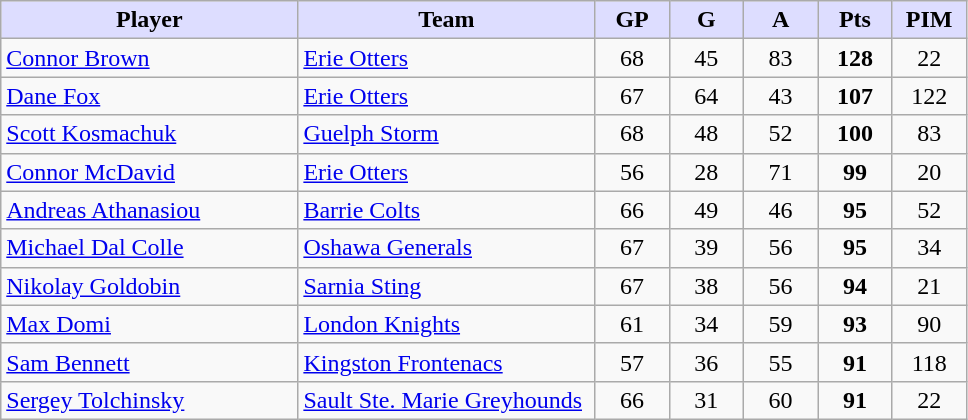<table class="wikitable" style="text-align:center">
<tr>
<th style="background:#ddf; width:30%;">Player</th>
<th style="background:#ddf; width:30%;">Team</th>
<th style="background:#ddf; width:7.5%;">GP</th>
<th style="background:#ddf; width:7.5%;">G</th>
<th style="background:#ddf; width:7.5%;">A</th>
<th style="background:#ddf; width:7.5%;">Pts</th>
<th style="background:#ddf; width:7.5%;">PIM</th>
</tr>
<tr>
<td align=left><a href='#'>Connor Brown</a></td>
<td align=left><a href='#'>Erie Otters</a></td>
<td>68</td>
<td>45</td>
<td>83</td>
<td><strong>128</strong></td>
<td>22</td>
</tr>
<tr>
<td align=left><a href='#'>Dane Fox</a></td>
<td align=left><a href='#'>Erie Otters</a></td>
<td>67</td>
<td>64</td>
<td>43</td>
<td><strong>107</strong></td>
<td>122</td>
</tr>
<tr>
<td align=left><a href='#'>Scott Kosmachuk</a></td>
<td align=left><a href='#'>Guelph Storm</a></td>
<td>68</td>
<td>48</td>
<td>52</td>
<td><strong>100</strong></td>
<td>83</td>
</tr>
<tr>
<td align=left><a href='#'>Connor McDavid</a></td>
<td align=left><a href='#'>Erie Otters</a></td>
<td>56</td>
<td>28</td>
<td>71</td>
<td><strong>99</strong></td>
<td>20</td>
</tr>
<tr>
<td align=left><a href='#'>Andreas Athanasiou</a></td>
<td align=left><a href='#'>Barrie Colts</a></td>
<td>66</td>
<td>49</td>
<td>46</td>
<td><strong>95</strong></td>
<td>52</td>
</tr>
<tr>
<td align=left><a href='#'>Michael Dal Colle</a></td>
<td align=left><a href='#'>Oshawa Generals</a></td>
<td>67</td>
<td>39</td>
<td>56</td>
<td><strong>95</strong></td>
<td>34</td>
</tr>
<tr>
<td align=left><a href='#'>Nikolay Goldobin</a></td>
<td align=left><a href='#'>Sarnia Sting</a></td>
<td>67</td>
<td>38</td>
<td>56</td>
<td><strong>94</strong></td>
<td>21</td>
</tr>
<tr>
<td align=left><a href='#'>Max Domi</a></td>
<td align=left><a href='#'>London Knights</a></td>
<td>61</td>
<td>34</td>
<td>59</td>
<td><strong>93</strong></td>
<td>90</td>
</tr>
<tr>
<td align=left><a href='#'>Sam Bennett</a></td>
<td align=left><a href='#'>Kingston Frontenacs</a></td>
<td>57</td>
<td>36</td>
<td>55</td>
<td><strong>91</strong></td>
<td>118</td>
</tr>
<tr>
<td align=left><a href='#'>Sergey Tolchinsky</a></td>
<td align=left><a href='#'>Sault Ste. Marie Greyhounds</a></td>
<td>66</td>
<td>31</td>
<td>60</td>
<td><strong>91</strong></td>
<td>22</td>
</tr>
</table>
